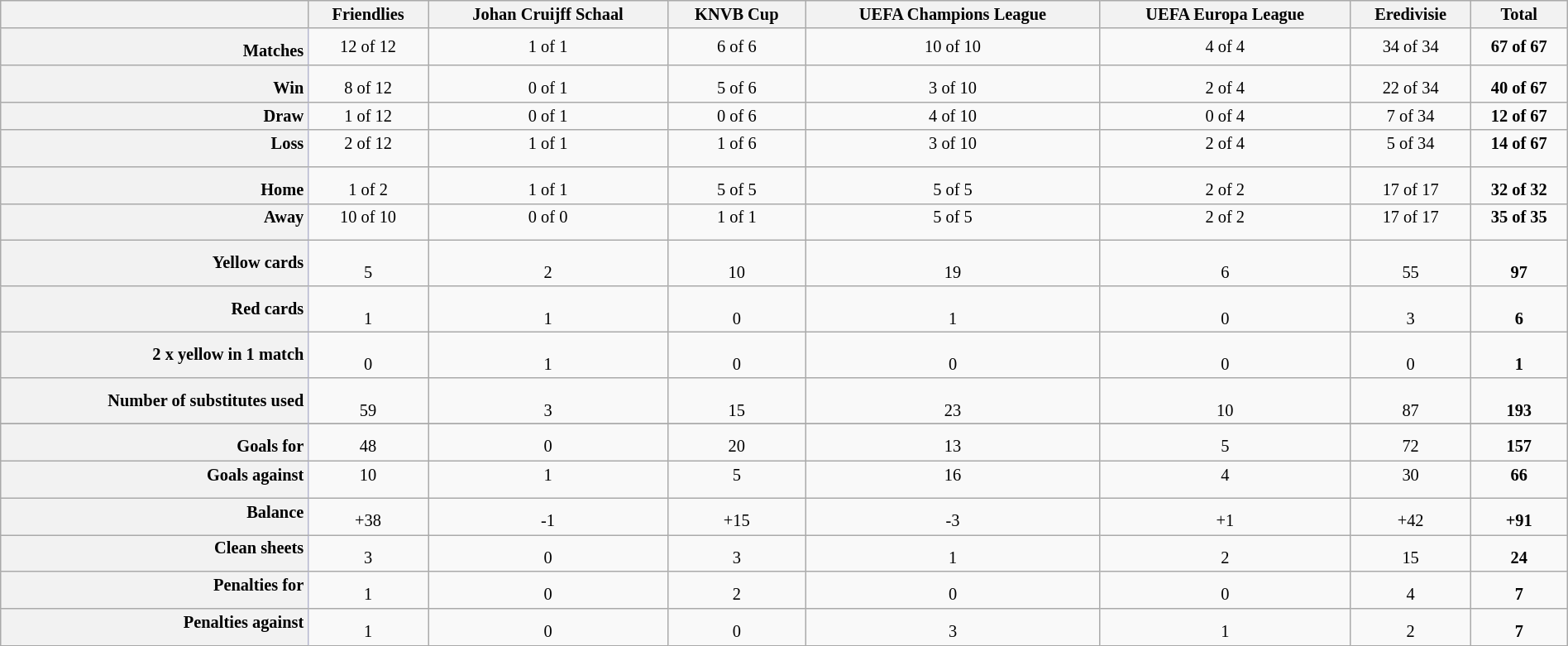<table class="wikitable" style="width:100%; font-size:85%;">
<tr>
<th></th>
<th>Friendlies</th>
<th>Johan Cruijff Schaal</th>
<th>KNVB Cup</th>
<th>UEFA Champions League</th>
<th>UEFA Europa League</th>
<th>Eredivisie</th>
<th>Total</th>
</tr>
<tr>
<th style="border-right:1px solid #B5B7CF;text-align:right;padding-top:10px;">Matches</th>
<td align=center>12 of 12</td>
<td align=center>1 of 1</td>
<td align=center>6 of 6</td>
<td align=center>10 of 10</td>
<td align=center>4 of 4</td>
<td align=center>34 of 34</td>
<td align=center><strong>67 of 67</strong></td>
</tr>
<tr style="font-size:100%;" valign="bottom">
<th style="border-right:1px solid #B5B7CF;text-align:right;padding-top:10px;">Win</th>
<td align=center>8 of 12</td>
<td align=center>0 of 1</td>
<td align=center>5 of 6</td>
<td align=center>3 of 10</td>
<td align=center>2 of 4</td>
<td align=center>22 of 34</td>
<td align=center><strong>40 of 67</strong></td>
</tr>
<tr style="font-size:100%;">
<th style="border-right:1px solid #B5B7CF;text-align:right;">Draw</th>
<td align=center>1 of 12</td>
<td align=center>0 of 1</td>
<td align=center>0 of 6</td>
<td align=center>4 of 10</td>
<td align=center>0 of 4</td>
<td align=center>7 of 34</td>
<td align=center><strong>12 of 67</strong></td>
</tr>
<tr style="font-size:100%;" valign="top">
<th style="border-right:1px solid #B5B7CF;text-align:right;padding-bottom:10px;">Loss</th>
<td align=center>2 of 12</td>
<td align=center>1 of 1</td>
<td align=center>1 of 6</td>
<td align=center>3 of 10</td>
<td align=center>2 of 4</td>
<td align=center>5 of 34</td>
<td align=center><strong>14 of 67</strong></td>
</tr>
<tr style="font-size:100%;" valign="bottom">
<th style="border-right:1px solid #B5B7CF;text-align:right;padding-top:10px;">Home</th>
<td align=center>1 of 2</td>
<td align=center>1 of 1</td>
<td align=center>5 of 5</td>
<td align=center>5 of 5</td>
<td align=center>2 of 2</td>
<td align=center>17 of 17</td>
<td align=center><strong>32 of 32</strong></td>
</tr>
<tr style="font-size:100%;" valign="top">
<th style="border-right:1px solid #B5B7CF;text-align:right;padding-bottom:10px;">Away</th>
<td align=center>10 of 10</td>
<td align=center>0 of 0</td>
<td align=center>1 of 1</td>
<td align=center>5 of 5</td>
<td align=center>2 of 2</td>
<td align=center>17 of 17</td>
<td align=center><strong>35 of 35</strong></td>
</tr>
<tr style="font-size:100%;" valign="bottom">
<th style="border-right:1px solid #B5B7CF;text-align:right;padding-top:10px;padding-bottom:10px;">Yellow cards </th>
<td align=center>5</td>
<td align=center>2</td>
<td align=center>10</td>
<td align=center>19</td>
<td align=center>6</td>
<td align=center>55</td>
<td align=center><strong>97</strong></td>
</tr>
<tr style="font-size:100%;" valign="bottom">
<th style="border-right:1px solid #B5B7CF;text-align:right;padding-top:10px;padding-bottom:10px;">Red cards </th>
<td align=center>1</td>
<td align=center>1</td>
<td align=center>0</td>
<td align=center>1</td>
<td align=center>0</td>
<td align=center>3</td>
<td align=center><strong>6</strong></td>
</tr>
<tr style="font-size:100%;" valign="bottom">
<th style="border-right:1px solid #B5B7CF;text-align:right;padding-top:10px;padding-bottom:10px;">2 x yellow in 1 match </th>
<td align=center>0</td>
<td align=center>1</td>
<td align=center>0</td>
<td align=center>0</td>
<td align=center>0</td>
<td align=center>0</td>
<td align=center><strong>1</strong></td>
</tr>
<tr style="font-size:100%;" valign="bottom">
<th style="border-right:1px solid #B5B7CF;text-align:right;padding-top:10px;padding-bottom:10px;">Number of substitutes used </th>
<td align=center>59</td>
<td align=center>3</td>
<td align=center>15</td>
<td align=center>23</td>
<td align=center>10</td>
<td align=center>87</td>
<td align=center><strong>193</strong></td>
</tr>
<tr>
</tr>
<tr style="font-size:100%;" valign="bottom">
<th style="border-right:1px solid #B5B7CF;text-align:right;padding-top:10px;">Goals for </th>
<td align=center>48</td>
<td align=center>0</td>
<td align=center>20</td>
<td align=center>13</td>
<td align=center>5</td>
<td align=center>72</td>
<td align=center><strong>157</strong></td>
</tr>
<tr style="font-size:100%;" valign="top">
<th style="border-right:1px solid #B5B7CF;text-align:right;padding-bottom:10px;">Goals against </th>
<td align=center>10</td>
<td align=center>1</td>
<td align=center>5</td>
<td align=center>16</td>
<td align=center>4</td>
<td align=center>30</td>
<td align=center><strong>66</strong></td>
</tr>
<tr style="font-size:100%;" valign="bottom">
<th style="border-right:1px solid #B5B7CF;text-align:right;padding-bottom:10px;">Balance </th>
<td align=center>+38</td>
<td align=center>-1</td>
<td align=center>+15</td>
<td align=center>-3</td>
<td align=center>+1</td>
<td align=center>+42</td>
<td align=center><strong>+91</strong></td>
</tr>
<tr style="font-size:100%;" valign="bottom">
<th style="border-right:1px solid #B5B7CF;text-align:right;padding-bottom:10px;">Clean sheets </th>
<td align=center>3</td>
<td align=center>0</td>
<td align=center>3</td>
<td align=center>1</td>
<td align=center>2</td>
<td align=center>15</td>
<td align=center><strong>24</strong></td>
</tr>
<tr style="font-size:100%;" valign="bottom">
<th style="border-right:1px solid #B5B7CF;text-align:right;padding-bottom:10px;">Penalties for </th>
<td align=center>1</td>
<td align=center>0</td>
<td align=center>2</td>
<td align=center>0</td>
<td align=center>0</td>
<td align=center>4</td>
<td align=center><strong>7</strong></td>
</tr>
<tr style="font-size:100%;" valign="bottom">
<th style="border-right:1px solid #B5B7CF;text-align:right;padding-bottom:10px;">Penalties against </th>
<td align=center>1</td>
<td align=center>0</td>
<td align=center>0</td>
<td align=center>3</td>
<td align=center>1</td>
<td align=center>2</td>
<td align=center><strong>7</strong></td>
</tr>
</table>
